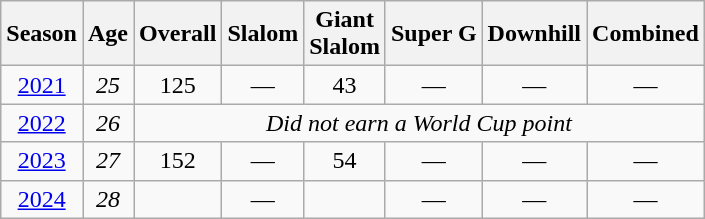<table class=wikitable style="text-align:center">
<tr>
<th>Season</th>
<th>Age</th>
<th>Overall</th>
<th>Slalom</th>
<th>Giant<br>Slalom</th>
<th>Super G</th>
<th>Downhill</th>
<th>Combined</th>
</tr>
<tr>
<td><a href='#'>2021</a></td>
<td><em>25</em></td>
<td>125</td>
<td>—</td>
<td>43</td>
<td>—</td>
<td>—</td>
<td>—</td>
</tr>
<tr>
<td><a href='#'>2022</a></td>
<td><em>26</em></td>
<td colspan=7><em>Did not earn a World Cup point</em></td>
</tr>
<tr>
<td><a href='#'>2023</a></td>
<td><em>27</em></td>
<td>152</td>
<td>—</td>
<td>54</td>
<td>—</td>
<td>—</td>
<td>—</td>
</tr>
<tr>
<td><a href='#'>2024</a></td>
<td><em>28</em></td>
<td></td>
<td>—</td>
<td></td>
<td>—</td>
<td>—</td>
<td>—</td>
</tr>
</table>
